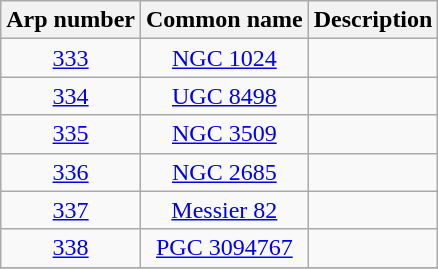<table class="wikitable" style="text-align:center;">
<tr>
<th>Arp number</th>
<th>Common name</th>
<th>Description</th>
</tr>
<tr>
<td><a href='#'>333</a></td>
<td><a href='#'>NGC 1024</a></td>
<td></td>
</tr>
<tr>
<td><a href='#'>334</a></td>
<td><a href='#'>UGC 8498</a></td>
<td></td>
</tr>
<tr>
<td><a href='#'>335</a></td>
<td><a href='#'>NGC 3509</a></td>
<td></td>
</tr>
<tr>
<td><a href='#'>336</a></td>
<td><a href='#'>NGC 2685</a></td>
<td></td>
</tr>
<tr>
<td><a href='#'>337</a></td>
<td><a href='#'>Messier 82</a></td>
<td></td>
</tr>
<tr>
<td><a href='#'>338</a></td>
<td><a href='#'>PGC 3094767</a></td>
<td></td>
</tr>
<tr>
</tr>
</table>
